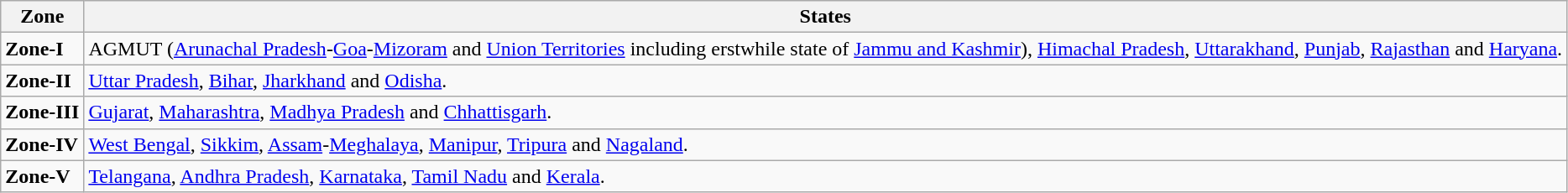<table class="wikitable">
<tr>
<th><strong>Zone</strong></th>
<th><strong>States</strong></th>
</tr>
<tr>
<td><strong>Zone-I</strong></td>
<td>AGMUT (<a href='#'>Arunachal Pradesh</a>-<a href='#'>Goa</a>-<a href='#'>Mizoram</a> and <a href='#'>Union Territories</a> including erstwhile state of <a href='#'>Jammu and Kashmir</a>), <a href='#'>Himachal Pradesh</a>, <a href='#'>Uttarakhand</a>, <a href='#'>Punjab</a>, <a href='#'>Rajasthan</a> and <a href='#'>Haryana</a>.</td>
</tr>
<tr>
<td><strong>Zone-II</strong></td>
<td><a href='#'>Uttar Pradesh</a>, <a href='#'>Bihar</a>, <a href='#'>Jharkhand</a> and <a href='#'>Odisha</a>.</td>
</tr>
<tr>
<td><strong>Zone-III</strong></td>
<td><a href='#'>Gujarat</a>, <a href='#'>Maharashtra</a>, <a href='#'>Madhya Pradesh</a> and <a href='#'>Chhattisgarh</a>.</td>
</tr>
<tr>
<td><strong>Zone-IV</strong></td>
<td><a href='#'>West Bengal</a>, <a href='#'>Sikkim</a>, <a href='#'>Assam</a>-<a href='#'>Meghalaya</a>, <a href='#'>Manipur</a>, <a href='#'>Tripura</a> and <a href='#'>Nagaland</a>.</td>
</tr>
<tr>
<td><strong>Zone-V</strong></td>
<td><a href='#'>Telangana</a>, <a href='#'>Andhra Pradesh</a>, <a href='#'>Karnataka</a>, <a href='#'>Tamil Nadu</a> and <a href='#'>Kerala</a>.</td>
</tr>
</table>
